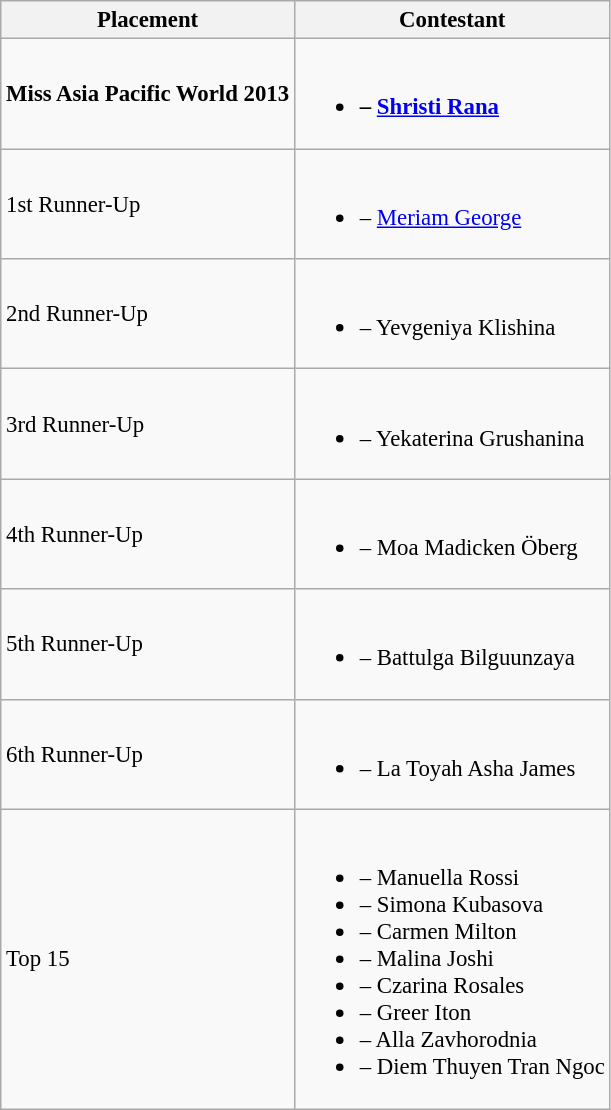<table class="wikitable sortable" style="font-size: 95%;">
<tr>
<th>Placement</th>
<th>Contestant</th>
</tr>
<tr>
<td><strong>Miss Asia Pacific World 2013</strong></td>
<td><br><ul><li><strong> – <a href='#'>Shristi Rana</a></strong></li></ul></td>
</tr>
<tr>
<td>1st Runner-Up</td>
<td><br><ul><li> – <a href='#'>Meriam George</a></li></ul></td>
</tr>
<tr>
<td>2nd Runner-Up</td>
<td><br><ul><li> – Yevgeniya Klishina</li></ul></td>
</tr>
<tr>
<td>3rd Runner-Up</td>
<td><br><ul><li> – Yekaterina Grushanina</li></ul></td>
</tr>
<tr>
<td>4th Runner-Up</td>
<td><br><ul><li> – Moa Madicken Öberg</li></ul></td>
</tr>
<tr>
<td>5th Runner-Up</td>
<td><br><ul><li> – Battulga Bilguunzaya</li></ul></td>
</tr>
<tr>
<td>6th Runner-Up</td>
<td><br><ul><li> – La Toyah Asha James</li></ul></td>
</tr>
<tr>
<td>Top 15</td>
<td><br><ul><li> – Manuella Rossi</li><li> – Simona Kubasova</li><li> – Carmen Milton</li><li> – Malina Joshi</li><li> – Czarina Rosales</li><li> – Greer Iton</li><li> – Alla Zavhorodnia</li><li> – Diem Thuyen Tran Ngoc</li></ul></td>
</tr>
</table>
